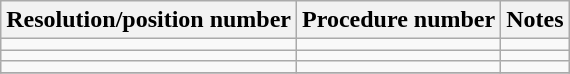<table class="wikitable">
<tr>
<th>Resolution/position number</th>
<th>Procedure number</th>
<th>Notes</th>
</tr>
<tr>
<td></td>
<td></td>
<td></td>
</tr>
<tr>
<td></td>
<td></td>
<td></td>
</tr>
<tr>
<td></td>
<td></td>
<td></td>
</tr>
<tr>
</tr>
</table>
